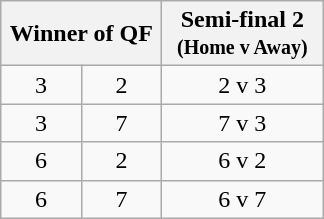<table class="wikitable" style="text-align:center">
<tr>
<th width="100" colspan=2>Winner of QF</th>
<th width="100">Semi-final 2<br><small>(Home v Away)</small></th>
</tr>
<tr>
<td>3</td>
<td>2</td>
<td>2 v 3</td>
</tr>
<tr>
<td>3</td>
<td>7</td>
<td>7 v 3</td>
</tr>
<tr>
<td>6</td>
<td>2</td>
<td>6 v 2</td>
</tr>
<tr>
<td>6</td>
<td>7</td>
<td>6 v 7</td>
</tr>
</table>
